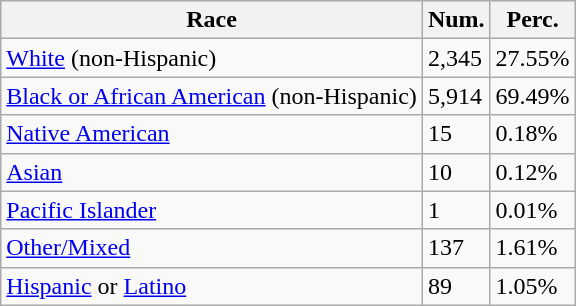<table class="wikitable">
<tr>
<th>Race</th>
<th>Num.</th>
<th>Perc.</th>
</tr>
<tr>
<td><a href='#'>White</a> (non-Hispanic)</td>
<td>2,345</td>
<td>27.55%</td>
</tr>
<tr>
<td><a href='#'>Black or African American</a> (non-Hispanic)</td>
<td>5,914</td>
<td>69.49%</td>
</tr>
<tr>
<td><a href='#'>Native American</a></td>
<td>15</td>
<td>0.18%</td>
</tr>
<tr>
<td><a href='#'>Asian</a></td>
<td>10</td>
<td>0.12%</td>
</tr>
<tr>
<td><a href='#'>Pacific Islander</a></td>
<td>1</td>
<td>0.01%</td>
</tr>
<tr>
<td><a href='#'>Other/Mixed</a></td>
<td>137</td>
<td>1.61%</td>
</tr>
<tr>
<td><a href='#'>Hispanic</a> or <a href='#'>Latino</a></td>
<td>89</td>
<td>1.05%</td>
</tr>
</table>
